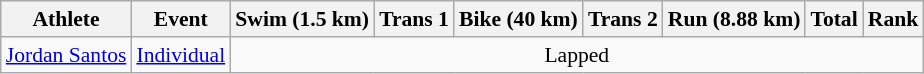<table class="wikitable" style="font-size:90%">
<tr>
<th>Athlete</th>
<th>Event</th>
<th>Swim (1.5 km)</th>
<th>Trans 1</th>
<th>Bike (40 km)</th>
<th>Trans 2</th>
<th>Run (8.88 km)</th>
<th>Total</th>
<th>Rank</th>
</tr>
<tr>
<td><a href='#'>Jordan Santos</a></td>
<td><a href='#'>Individual</a></td>
<td colspan="7" align=center>Lapped</td>
</tr>
</table>
